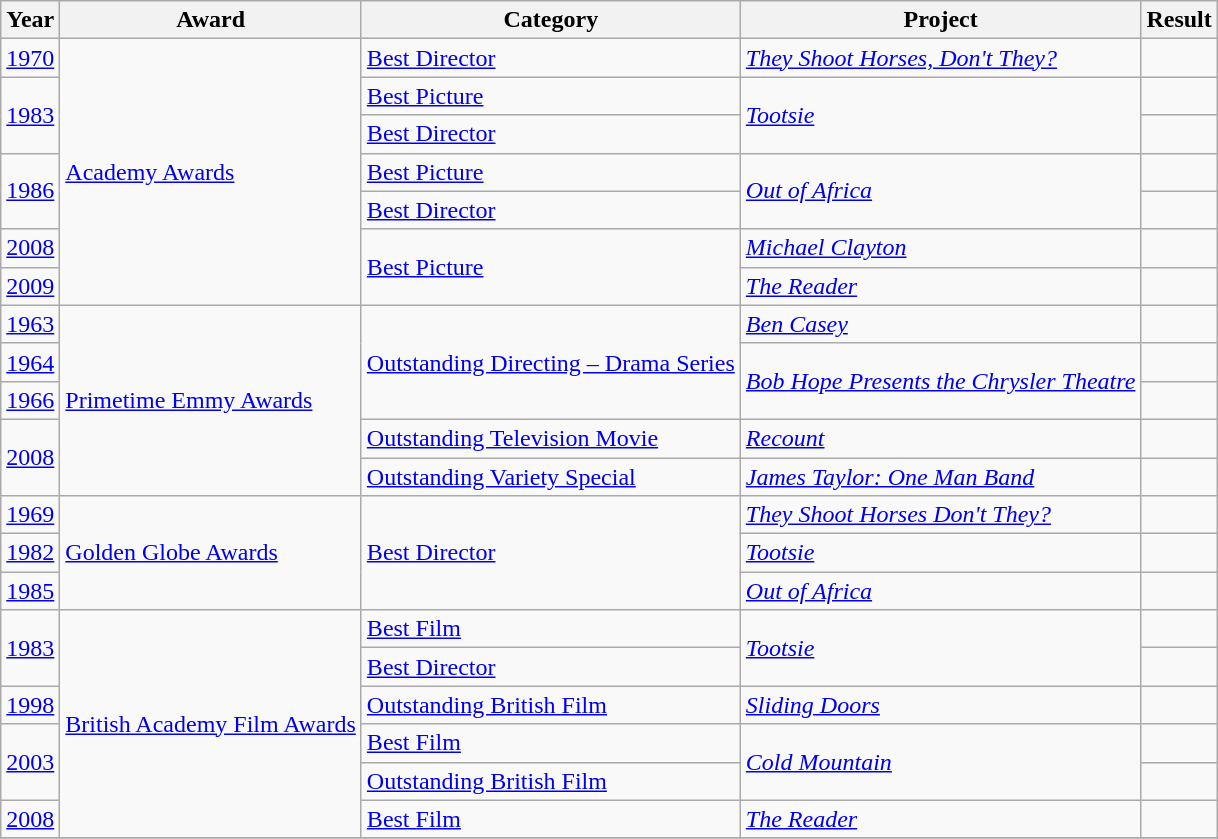<table class="wikitable">
<tr>
<th>Year</th>
<th>Award</th>
<th>Category</th>
<th>Project</th>
<th class="unsortable">Result</th>
</tr>
<tr>
<td><a href='#'>1970</a></td>
<td rowspan=7><a href='#'>Academy Awards</a></td>
<td><a href='#'>Best Director</a></td>
<td><em><a href='#'>They Shoot Horses, Don't They?</a></em></td>
<td></td>
</tr>
<tr>
<td rowspan=2><a href='#'>1983</a></td>
<td><a href='#'>Best Picture</a></td>
<td rowspan=2><em><a href='#'>Tootsie</a></em></td>
<td></td>
</tr>
<tr>
<td><a href='#'>Best Director</a></td>
<td></td>
</tr>
<tr>
<td rowspan=2><a href='#'>1986</a></td>
<td><a href='#'>Best Picture</a></td>
<td rowspan=2><em><a href='#'>Out of Africa</a></em></td>
<td></td>
</tr>
<tr>
<td><a href='#'>Best Director</a></td>
<td></td>
</tr>
<tr>
<td><a href='#'>2008</a></td>
<td rowspan=2><a href='#'>Best Picture</a></td>
<td><em><a href='#'>Michael Clayton</a></em></td>
<td></td>
</tr>
<tr>
<td><a href='#'>2009</a></td>
<td><em><a href='#'>The Reader</a></em></td>
<td></td>
</tr>
<tr>
<td><a href='#'>1963</a></td>
<td rowspan=5><a href='#'>Primetime Emmy Awards</a></td>
<td rowspan=3><a href='#'>Outstanding Directing – Drama Series</a></td>
<td><em><a href='#'>Ben Casey</a></em></td>
<td></td>
</tr>
<tr>
<td><a href='#'>1964</a></td>
<td rowspan=2><em><a href='#'>Bob Hope Presents the Chrysler Theatre</a></em></td>
<td></td>
</tr>
<tr>
<td><a href='#'>1966</a></td>
<td></td>
</tr>
<tr>
<td rowspan=2><a href='#'>2008</a></td>
<td><a href='#'>Outstanding Television Movie</a></td>
<td><em><a href='#'>Recount</a></em></td>
<td></td>
</tr>
<tr>
<td><a href='#'>Outstanding Variety Special</a></td>
<td><em><a href='#'>James Taylor: One Man Band</a></em></td>
<td></td>
</tr>
<tr>
<td><a href='#'>1969</a></td>
<td rowspan=3><a href='#'>Golden Globe Awards</a></td>
<td rowspan=3><a href='#'>Best Director</a></td>
<td><em><a href='#'>They Shoot Horses Don't They?</a></em></td>
<td></td>
</tr>
<tr>
<td><a href='#'>1982</a></td>
<td><em><a href='#'>Tootsie</a></em></td>
<td></td>
</tr>
<tr>
<td><a href='#'>1985</a></td>
<td><em><a href='#'>Out of Africa</a></em></td>
<td></td>
</tr>
<tr>
<td rowspan=2><a href='#'>1983</a></td>
<td rowspan=6><a href='#'>British Academy Film Awards</a></td>
<td><a href='#'>Best Film</a></td>
<td rowspan=2><em><a href='#'>Tootsie</a></em></td>
<td></td>
</tr>
<tr>
<td><a href='#'>Best Director</a></td>
<td></td>
</tr>
<tr>
<td><a href='#'>1998</a></td>
<td><a href='#'>Outstanding British Film</a></td>
<td><em><a href='#'>Sliding Doors</a></em></td>
<td></td>
</tr>
<tr>
<td rowspan=2><a href='#'>2003</a></td>
<td><a href='#'>Best Film</a></td>
<td rowspan=2><em><a href='#'>Cold Mountain</a></em></td>
<td></td>
</tr>
<tr>
<td><a href='#'>Outstanding British Film</a></td>
<td></td>
</tr>
<tr>
<td><a href='#'>2008</a></td>
<td><a href='#'>Best Film</a></td>
<td><em><a href='#'>The Reader</a></em></td>
<td></td>
</tr>
<tr>
</tr>
</table>
